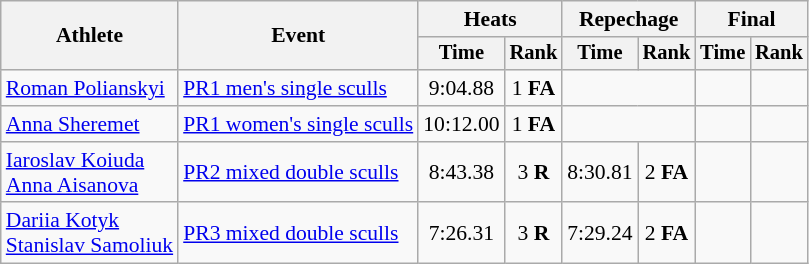<table class="wikitable" style="font-size:90%">
<tr>
<th rowspan=2>Athlete</th>
<th rowspan=2>Event</th>
<th colspan=2>Heats</th>
<th colspan=2>Repechage</th>
<th colspan=2>Final</th>
</tr>
<tr style="font-size:95%">
<th>Time</th>
<th>Rank</th>
<th>Time</th>
<th>Rank</th>
<th>Time</th>
<th>Rank</th>
</tr>
<tr align=center>
<td align=left><a href='#'>Roman Polianskyi</a></td>
<td align=left><a href='#'>PR1 men's single sculls</a></td>
<td>9:04.88</td>
<td>1 <strong>FA</strong></td>
<td colspan="2"></td>
<td></td>
<td></td>
</tr>
<tr align=center>
<td align=left><a href='#'>Anna Sheremet</a></td>
<td align=left><a href='#'>PR1 women's single sculls</a></td>
<td>10:12.00</td>
<td>1 <strong>FA</strong></td>
<td colspan="2"></td>
<td></td>
<td></td>
</tr>
<tr align=center>
<td align=left><a href='#'>Iaroslav Koiuda</a><br><a href='#'>Anna Aisanova</a></td>
<td align=left><a href='#'>PR2 mixed double sculls</a></td>
<td>8:43.38</td>
<td>3 <strong>R</strong></td>
<td>8:30.81</td>
<td>2 <strong>FA</strong></td>
<td></td>
<td></td>
</tr>
<tr align=center>
<td align=left><a href='#'>Dariia Kotyk</a><br><a href='#'>Stanislav Samoliuk</a></td>
<td align=left><a href='#'>PR3 mixed double sculls</a></td>
<td>7:26.31</td>
<td>3 <strong>R</strong></td>
<td>7:29.24</td>
<td>2 <strong>FA</strong></td>
<td></td>
<td></td>
</tr>
</table>
